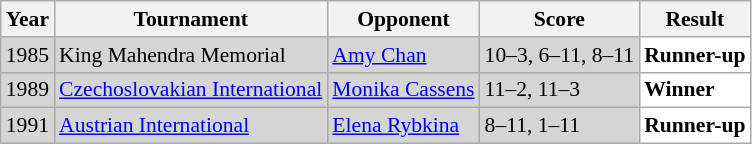<table class="sortable wikitable" style="font-size: 90%;">
<tr>
<th>Year</th>
<th>Tournament</th>
<th>Opponent</th>
<th>Score</th>
<th>Result</th>
</tr>
<tr style="background:#D5D5D5">
<td align="center">1985</td>
<td align="left">King Mahendra Memorial</td>
<td align="left"> <a href='#'>Amy Chan</a></td>
<td align="left">10–3, 6–11, 8–11</td>
<td style="text-align:left; background:white"> <strong>Runner-up</strong></td>
</tr>
<tr style="background:#D5D5D5">
<td align="center">1989</td>
<td align="left"><a href='#'>Czechoslovakian International</a></td>
<td align="left"> <a href='#'>Monika Cassens</a></td>
<td align="left">11–2, 11–3</td>
<td style="text-align:left; background:white"> <strong>Winner</strong></td>
</tr>
<tr style="background:#D5D5D5">
<td align="center">1991</td>
<td align="left"><a href='#'>Austrian International</a></td>
<td align="left"> <a href='#'>Elena Rybkina</a></td>
<td align="left">8–11, 1–11</td>
<td style="text-align:left; background:white"> <strong>Runner-up</strong></td>
</tr>
</table>
